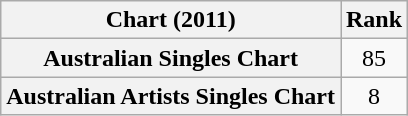<table class="wikitable sortable plainrowheaders">
<tr>
<th scope="col">Chart (2011)</th>
<th scope="col">Rank</th>
</tr>
<tr>
<th scope="row">Australian Singles Chart</th>
<td style="text-align:center;">85</td>
</tr>
<tr>
<th scope="row">Australian Artists Singles Chart</th>
<td style="text-align:center;">8</td>
</tr>
</table>
